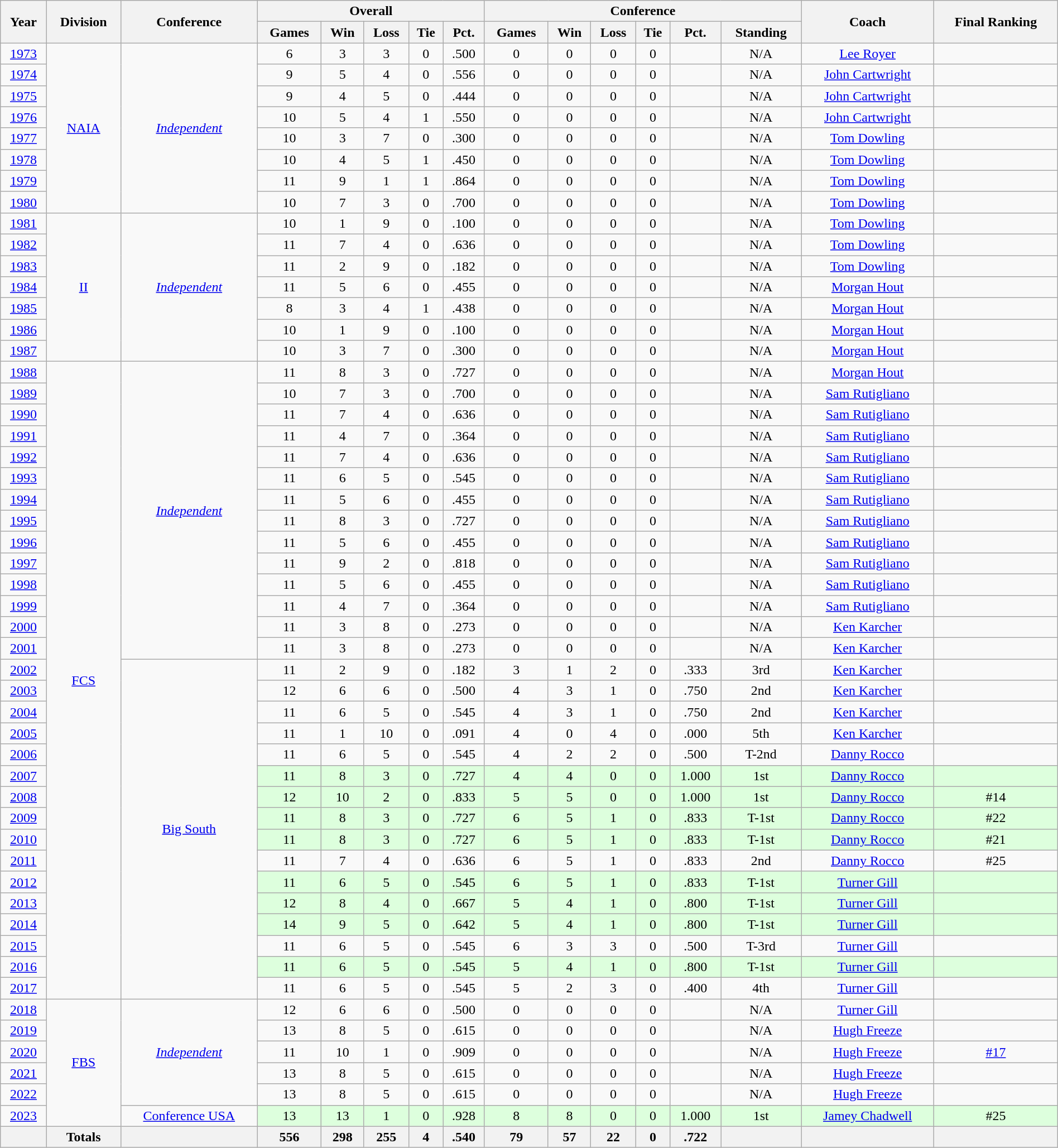<table class="wikitable" style="text-align: center;" width="100%">
<tr>
<th rowspan="2">Year</th>
<th rowspan="2">Division</th>
<th rowspan="2">Conference</th>
<th colspan="5">Overall</th>
<th colspan="6">Conference</th>
<th rowspan="2">Coach</th>
<th rowspan="2">Final Ranking</th>
</tr>
<tr>
<th>Games</th>
<th>Win</th>
<th>Loss</th>
<th>Tie</th>
<th>Pct.</th>
<th>Games</th>
<th>Win</th>
<th>Loss</th>
<th>Tie</th>
<th>Pct.</th>
<th>Standing</th>
</tr>
<tr>
<td><a href='#'>1973</a></td>
<td rowspan="8"><a href='#'>NAIA</a></td>
<td rowspan="8"><a href='#'><em>Independent</em></a></td>
<td>6</td>
<td>3</td>
<td>3</td>
<td>0</td>
<td>.500</td>
<td>0</td>
<td>0</td>
<td>0</td>
<td>0</td>
<td></td>
<td>N/A</td>
<td><a href='#'>Lee Royer</a></td>
<td></td>
</tr>
<tr>
<td><a href='#'>1974</a></td>
<td>9</td>
<td>5</td>
<td>4</td>
<td>0</td>
<td>.556</td>
<td>0</td>
<td>0</td>
<td>0</td>
<td>0</td>
<td></td>
<td>N/A</td>
<td><a href='#'>John Cartwright</a></td>
<td></td>
</tr>
<tr>
<td><a href='#'>1975</a></td>
<td>9</td>
<td>4</td>
<td>5</td>
<td>0</td>
<td>.444</td>
<td>0</td>
<td>0</td>
<td>0</td>
<td>0</td>
<td></td>
<td>N/A</td>
<td><a href='#'>John Cartwright</a></td>
<td></td>
</tr>
<tr>
<td><a href='#'>1976</a></td>
<td>10</td>
<td>5</td>
<td>4</td>
<td>1</td>
<td>.550</td>
<td>0</td>
<td>0</td>
<td>0</td>
<td>0</td>
<td></td>
<td>N/A</td>
<td><a href='#'>John Cartwright</a></td>
<td></td>
</tr>
<tr>
<td><a href='#'>1977</a></td>
<td>10</td>
<td>3</td>
<td>7</td>
<td>0</td>
<td>.300</td>
<td>0</td>
<td>0</td>
<td>0</td>
<td>0</td>
<td></td>
<td>N/A</td>
<td><a href='#'>Tom Dowling</a></td>
<td></td>
</tr>
<tr>
<td><a href='#'>1978</a></td>
<td>10</td>
<td>4</td>
<td>5</td>
<td>1</td>
<td>.450</td>
<td>0</td>
<td>0</td>
<td>0</td>
<td>0</td>
<td></td>
<td>N/A</td>
<td><a href='#'>Tom Dowling</a></td>
<td></td>
</tr>
<tr>
<td><a href='#'>1979</a></td>
<td>11</td>
<td>9</td>
<td>1</td>
<td>1</td>
<td>.864</td>
<td>0</td>
<td>0</td>
<td>0</td>
<td>0</td>
<td></td>
<td>N/A</td>
<td><a href='#'>Tom Dowling</a></td>
<td></td>
</tr>
<tr>
<td><a href='#'>1980</a></td>
<td>10</td>
<td>7</td>
<td>3</td>
<td>0</td>
<td>.700</td>
<td>0</td>
<td>0</td>
<td>0</td>
<td>0</td>
<td></td>
<td>N/A</td>
<td><a href='#'>Tom Dowling</a></td>
<td></td>
</tr>
<tr>
<td><a href='#'>1981</a></td>
<td rowspan="7"><a href='#'>II</a></td>
<td rowspan="7"><a href='#'><em>Independent</em></a></td>
<td>10</td>
<td>1</td>
<td>9</td>
<td>0</td>
<td>.100</td>
<td>0</td>
<td>0</td>
<td>0</td>
<td>0</td>
<td></td>
<td>N/A</td>
<td><a href='#'>Tom Dowling</a></td>
<td></td>
</tr>
<tr>
<td><a href='#'>1982</a></td>
<td>11</td>
<td>7</td>
<td>4</td>
<td>0</td>
<td>.636</td>
<td>0</td>
<td>0</td>
<td>0</td>
<td>0</td>
<td></td>
<td>N/A</td>
<td><a href='#'>Tom Dowling</a></td>
<td></td>
</tr>
<tr>
<td><a href='#'>1983</a></td>
<td>11</td>
<td>2</td>
<td>9</td>
<td>0</td>
<td>.182</td>
<td>0</td>
<td>0</td>
<td>0</td>
<td>0</td>
<td></td>
<td>N/A</td>
<td><a href='#'>Tom Dowling</a></td>
<td></td>
</tr>
<tr>
<td><a href='#'>1984</a></td>
<td>11</td>
<td>5</td>
<td>6</td>
<td>0</td>
<td>.455</td>
<td>0</td>
<td>0</td>
<td>0</td>
<td>0</td>
<td></td>
<td>N/A</td>
<td><a href='#'>Morgan Hout</a></td>
<td></td>
</tr>
<tr>
<td><a href='#'>1985</a></td>
<td>8</td>
<td>3</td>
<td>4</td>
<td>1</td>
<td>.438</td>
<td>0</td>
<td>0</td>
<td>0</td>
<td>0</td>
<td></td>
<td>N/A</td>
<td><a href='#'>Morgan Hout</a></td>
<td></td>
</tr>
<tr>
<td><a href='#'>1986</a></td>
<td>10</td>
<td>1</td>
<td>9</td>
<td>0</td>
<td>.100</td>
<td>0</td>
<td>0</td>
<td>0</td>
<td>0</td>
<td></td>
<td>N/A</td>
<td><a href='#'>Morgan Hout</a></td>
<td></td>
</tr>
<tr>
<td><a href='#'>1987</a></td>
<td>10</td>
<td>3</td>
<td>7</td>
<td>0</td>
<td>.300</td>
<td>0</td>
<td>0</td>
<td>0</td>
<td>0</td>
<td></td>
<td>N/A</td>
<td><a href='#'>Morgan Hout</a></td>
<td></td>
</tr>
<tr>
<td><a href='#'>1988</a></td>
<td rowspan="30"><a href='#'>FCS</a></td>
<td rowspan="14"><a href='#'><em>Independent</em></a></td>
<td>11</td>
<td>8</td>
<td>3</td>
<td>0</td>
<td>.727</td>
<td>0</td>
<td>0</td>
<td>0</td>
<td>0</td>
<td></td>
<td>N/A</td>
<td><a href='#'>Morgan Hout</a></td>
<td></td>
</tr>
<tr>
<td><a href='#'>1989</a></td>
<td>10</td>
<td>7</td>
<td>3</td>
<td>0</td>
<td>.700</td>
<td>0</td>
<td>0</td>
<td>0</td>
<td>0</td>
<td></td>
<td>N/A</td>
<td><a href='#'>Sam Rutigliano</a></td>
<td></td>
</tr>
<tr>
<td><a href='#'>1990</a></td>
<td>11</td>
<td>7</td>
<td>4</td>
<td>0</td>
<td>.636</td>
<td>0</td>
<td>0</td>
<td>0</td>
<td>0</td>
<td></td>
<td>N/A</td>
<td><a href='#'>Sam Rutigliano</a></td>
<td></td>
</tr>
<tr>
<td><a href='#'>1991</a></td>
<td>11</td>
<td>4</td>
<td>7</td>
<td>0</td>
<td>.364</td>
<td>0</td>
<td>0</td>
<td>0</td>
<td>0</td>
<td></td>
<td>N/A</td>
<td><a href='#'>Sam Rutigliano</a></td>
<td></td>
</tr>
<tr>
<td><a href='#'>1992</a></td>
<td>11</td>
<td>7</td>
<td>4</td>
<td>0</td>
<td>.636</td>
<td>0</td>
<td>0</td>
<td>0</td>
<td>0</td>
<td></td>
<td>N/A</td>
<td><a href='#'>Sam Rutigliano</a></td>
<td></td>
</tr>
<tr>
<td><a href='#'>1993</a></td>
<td>11</td>
<td>6</td>
<td>5</td>
<td>0</td>
<td>.545</td>
<td>0</td>
<td>0</td>
<td>0</td>
<td>0</td>
<td></td>
<td>N/A</td>
<td><a href='#'>Sam Rutigliano</a></td>
<td></td>
</tr>
<tr>
<td><a href='#'>1994</a></td>
<td>11</td>
<td>5</td>
<td>6</td>
<td>0</td>
<td>.455</td>
<td>0</td>
<td>0</td>
<td>0</td>
<td>0</td>
<td></td>
<td>N/A</td>
<td><a href='#'>Sam Rutigliano</a></td>
<td></td>
</tr>
<tr>
<td><a href='#'>1995</a></td>
<td>11</td>
<td>8</td>
<td>3</td>
<td>0</td>
<td>.727</td>
<td>0</td>
<td>0</td>
<td>0</td>
<td>0</td>
<td></td>
<td>N/A</td>
<td><a href='#'>Sam Rutigliano</a></td>
<td></td>
</tr>
<tr>
<td><a href='#'>1996</a></td>
<td>11</td>
<td>5</td>
<td>6</td>
<td>0</td>
<td>.455</td>
<td>0</td>
<td>0</td>
<td>0</td>
<td>0</td>
<td></td>
<td>N/A</td>
<td><a href='#'>Sam Rutigliano</a></td>
<td></td>
</tr>
<tr>
<td><a href='#'>1997</a></td>
<td>11</td>
<td>9</td>
<td>2</td>
<td>0</td>
<td>.818</td>
<td>0</td>
<td>0</td>
<td>0</td>
<td>0</td>
<td></td>
<td>N/A</td>
<td><a href='#'>Sam Rutigliano</a></td>
<td></td>
</tr>
<tr>
<td><a href='#'>1998</a></td>
<td>11</td>
<td>5</td>
<td>6</td>
<td>0</td>
<td>.455</td>
<td>0</td>
<td>0</td>
<td>0</td>
<td>0</td>
<td></td>
<td>N/A</td>
<td><a href='#'>Sam Rutigliano</a></td>
<td></td>
</tr>
<tr>
<td><a href='#'>1999</a></td>
<td>11</td>
<td>4</td>
<td>7</td>
<td>0</td>
<td>.364</td>
<td>0</td>
<td>0</td>
<td>0</td>
<td>0</td>
<td></td>
<td>N/A</td>
<td><a href='#'>Sam Rutigliano</a></td>
<td></td>
</tr>
<tr>
<td><a href='#'>2000</a></td>
<td>11</td>
<td>3</td>
<td>8</td>
<td>0</td>
<td>.273</td>
<td>0</td>
<td>0</td>
<td>0</td>
<td>0</td>
<td></td>
<td>N/A</td>
<td><a href='#'>Ken Karcher</a></td>
<td></td>
</tr>
<tr>
<td><a href='#'>2001</a></td>
<td>11</td>
<td>3</td>
<td>8</td>
<td>0</td>
<td>.273</td>
<td>0</td>
<td>0</td>
<td>0</td>
<td>0</td>
<td></td>
<td>N/A</td>
<td><a href='#'>Ken Karcher</a></td>
<td></td>
</tr>
<tr>
<td><a href='#'>2002</a></td>
<td rowspan="16"><a href='#'>Big South</a></td>
<td>11</td>
<td>2</td>
<td>9</td>
<td>0</td>
<td>.182</td>
<td>3</td>
<td>1</td>
<td>2</td>
<td>0</td>
<td>.333</td>
<td>3rd</td>
<td><a href='#'>Ken Karcher</a></td>
<td></td>
</tr>
<tr>
<td><a href='#'>2003</a></td>
<td>12</td>
<td>6</td>
<td>6</td>
<td>0</td>
<td>.500</td>
<td>4</td>
<td>3</td>
<td>1</td>
<td>0</td>
<td>.750</td>
<td>2nd</td>
<td><a href='#'>Ken Karcher</a></td>
<td></td>
</tr>
<tr>
<td><a href='#'>2004</a></td>
<td>11</td>
<td>6</td>
<td>5</td>
<td>0</td>
<td>.545</td>
<td>4</td>
<td>3</td>
<td>1</td>
<td>0</td>
<td>.750</td>
<td>2nd</td>
<td><a href='#'>Ken Karcher</a></td>
<td></td>
</tr>
<tr>
<td><a href='#'>2005</a></td>
<td>11</td>
<td>1</td>
<td>10</td>
<td>0</td>
<td>.091</td>
<td>4</td>
<td>0</td>
<td>4</td>
<td>0</td>
<td>.000</td>
<td>5th</td>
<td><a href='#'>Ken Karcher</a></td>
<td></td>
</tr>
<tr>
<td><a href='#'>2006</a></td>
<td>11</td>
<td>6</td>
<td>5</td>
<td>0</td>
<td>.545</td>
<td>4</td>
<td>2</td>
<td>2</td>
<td>0</td>
<td>.500</td>
<td>T-2nd</td>
<td><a href='#'>Danny Rocco</a></td>
<td></td>
</tr>
<tr>
<td><a href='#'>2007</a></td>
<td bgcolor="#DDFFDD">11</td>
<td bgcolor="#DDFFDD">8</td>
<td bgcolor="#DDFFDD">3</td>
<td bgcolor="#DDFFDD">0</td>
<td bgcolor="#DDFFDD">.727</td>
<td bgcolor="#DDFFDD">4</td>
<td bgcolor="#DDFFDD">4</td>
<td bgcolor="#DDFFDD">0</td>
<td bgcolor="#DDFFDD">0</td>
<td bgcolor="#DDFFDD">1.000</td>
<td bgcolor="#DDFFDD">1st</td>
<td bgcolor="#DDFFDD"><a href='#'>Danny Rocco</a></td>
<td bgcolor="#DDFFDD"></td>
</tr>
<tr>
<td><a href='#'>2008</a></td>
<td bgcolor="#DDFFDD">12</td>
<td bgcolor="#DDFFDD">10</td>
<td bgcolor="#DDFFDD">2</td>
<td bgcolor="#DDFFDD">0</td>
<td bgcolor="#DDFFDD">.833</td>
<td bgcolor="#DDFFDD">5</td>
<td bgcolor="#DDFFDD">5</td>
<td bgcolor="#DDFFDD">0</td>
<td bgcolor="#DDFFDD">0</td>
<td bgcolor="#DDFFDD">1.000</td>
<td bgcolor="#DDFFDD">1st</td>
<td bgcolor="#DDFFDD"><a href='#'>Danny Rocco</a></td>
<td bgcolor="#DDFFDD">#14</td>
</tr>
<tr>
<td><a href='#'>2009</a></td>
<td bgcolor="#DDFFDD">11</td>
<td bgcolor="#DDFFDD">8</td>
<td bgcolor="#DDFFDD">3</td>
<td bgcolor="#DDFFDD">0</td>
<td bgcolor="#DDFFDD">.727</td>
<td bgcolor="#DDFFDD">6</td>
<td bgcolor="#DDFFDD">5</td>
<td bgcolor="#DDFFDD">1</td>
<td bgcolor="#DDFFDD">0</td>
<td bgcolor="#DDFFDD">.833</td>
<td bgcolor="#DDFFDD">T-1st</td>
<td bgcolor="#DDFFDD"><a href='#'>Danny Rocco</a></td>
<td bgcolor="#DDFFDD">#22</td>
</tr>
<tr>
<td><a href='#'>2010</a></td>
<td bgcolor="#DDFFDD">11</td>
<td bgcolor="#DDFFDD">8</td>
<td bgcolor="#DDFFDD">3</td>
<td bgcolor="#DDFFDD">0</td>
<td bgcolor="#DDFFDD">.727</td>
<td bgcolor="#DDFFDD">6</td>
<td bgcolor="#DDFFDD">5</td>
<td bgcolor="#DDFFDD">1</td>
<td bgcolor="#DDFFDD">0</td>
<td bgcolor="#DDFFDD">.833</td>
<td bgcolor="#DDFFDD">T-1st</td>
<td bgcolor="#DDFFDD"><a href='#'>Danny Rocco</a></td>
<td bgcolor="#DDFFDD">#21</td>
</tr>
<tr>
<td><a href='#'>2011</a></td>
<td>11</td>
<td>7</td>
<td>4</td>
<td>0</td>
<td>.636</td>
<td>6</td>
<td>5</td>
<td>1</td>
<td>0</td>
<td>.833</td>
<td>2nd</td>
<td><a href='#'>Danny Rocco</a></td>
<td>#25</td>
</tr>
<tr>
<td><a href='#'>2012</a></td>
<td bgcolor="#DDFFDD">11</td>
<td bgcolor="#DDFFDD">6</td>
<td bgcolor="#DDFFDD">5</td>
<td bgcolor="#DDFFDD">0</td>
<td bgcolor="#DDFFDD">.545</td>
<td bgcolor="#DDFFDD">6</td>
<td bgcolor="#DDFFDD">5</td>
<td bgcolor="#DDFFDD">1</td>
<td bgcolor="#DDFFDD">0</td>
<td bgcolor="#DDFFDD">.833</td>
<td bgcolor="#DDFFDD">T-1st</td>
<td bgcolor="#DDFFDD"><a href='#'>Turner Gill</a></td>
<td bgcolor="#DDFFDD"></td>
</tr>
<tr>
<td><a href='#'>2013</a></td>
<td bgcolor="#DDFFDD">12</td>
<td bgcolor="#DDFFDD">8</td>
<td bgcolor="#DDFFDD">4</td>
<td bgcolor="#DDFFDD">0</td>
<td bgcolor="#DDFFDD">.667</td>
<td bgcolor="#DDFFDD">5</td>
<td bgcolor="#DDFFDD">4</td>
<td bgcolor="#DDFFDD">1</td>
<td bgcolor="#DDFFDD">0</td>
<td bgcolor="#DDFFDD">.800</td>
<td bgcolor="#DDFFDD">T-1st</td>
<td bgcolor="#DDFFDD"><a href='#'>Turner Gill</a></td>
<td bgcolor="#DDFFDD"></td>
</tr>
<tr>
<td><a href='#'>2014</a></td>
<td bgcolor="#DDFFDD">14</td>
<td bgcolor="#DDFFDD">9</td>
<td bgcolor="#DDFFDD">5</td>
<td bgcolor="#DDFFDD">0</td>
<td bgcolor="#DDFFDD">.642</td>
<td bgcolor="#DDFFDD">5</td>
<td bgcolor="#DDFFDD">4</td>
<td bgcolor="#DDFFDD">1</td>
<td bgcolor="#DDFFDD">0</td>
<td bgcolor="#DDFFDD">.800</td>
<td bgcolor="#DDFFDD">T-1st</td>
<td bgcolor="#DDFFDD"><a href='#'>Turner Gill</a></td>
<td bgcolor="#DDFFDD"></td>
</tr>
<tr>
<td><a href='#'>2015</a></td>
<td>11</td>
<td>6</td>
<td>5</td>
<td>0</td>
<td>.545</td>
<td>6</td>
<td>3</td>
<td>3</td>
<td>0</td>
<td>.500</td>
<td>T-3rd</td>
<td><a href='#'>Turner Gill</a></td>
<td></td>
</tr>
<tr>
<td><a href='#'>2016</a></td>
<td bgcolor="#DDFFDD">11</td>
<td bgcolor="#DDFFDD">6</td>
<td bgcolor="#DDFFDD">5</td>
<td bgcolor="#DDFFDD">0</td>
<td bgcolor="#DDFFDD">.545</td>
<td bgcolor="#DDFFDD">5</td>
<td bgcolor="#DDFFDD">4</td>
<td bgcolor="#DDFFDD">1</td>
<td bgcolor="#DDFFDD">0</td>
<td bgcolor="#DDFFDD">.800</td>
<td bgcolor="#DDFFDD">T-1st</td>
<td bgcolor="#DDFFDD"><a href='#'>Turner Gill</a></td>
<td bgcolor="#DDFFDD"></td>
</tr>
<tr>
<td><a href='#'>2017</a></td>
<td>11</td>
<td>6</td>
<td>5</td>
<td>0</td>
<td>.545</td>
<td>5</td>
<td>2</td>
<td>3</td>
<td>0</td>
<td>.400</td>
<td>4th</td>
<td><a href='#'>Turner Gill</a></td>
<td></td>
</tr>
<tr>
<td><a href='#'>2018</a></td>
<td rowspan="6"><a href='#'>FBS</a></td>
<td rowspan="5"><a href='#'><em>Independent</em></a></td>
<td>12</td>
<td>6</td>
<td>6</td>
<td>0</td>
<td>.500</td>
<td>0</td>
<td>0</td>
<td>0</td>
<td>0</td>
<td></td>
<td>N/A</td>
<td><a href='#'>Turner Gill</a></td>
<td></td>
</tr>
<tr>
<td><a href='#'>2019</a></td>
<td>13</td>
<td>8</td>
<td>5</td>
<td>0</td>
<td>.615</td>
<td>0</td>
<td>0</td>
<td>0</td>
<td>0</td>
<td></td>
<td>N/A</td>
<td><a href='#'>Hugh Freeze</a></td>
<td></td>
</tr>
<tr>
<td><a href='#'>2020</a></td>
<td>11</td>
<td>10</td>
<td>1</td>
<td>0</td>
<td>.909</td>
<td>0</td>
<td>0</td>
<td>0</td>
<td>0</td>
<td></td>
<td>N/A</td>
<td><a href='#'>Hugh Freeze</a></td>
<td><a href='#'>#17</a></td>
</tr>
<tr>
<td><a href='#'>2021</a></td>
<td>13</td>
<td>8</td>
<td>5</td>
<td>0</td>
<td>.615</td>
<td>0</td>
<td>0</td>
<td>0</td>
<td>0</td>
<td></td>
<td>N/A</td>
<td><a href='#'>Hugh Freeze</a></td>
<td></td>
</tr>
<tr>
<td><a href='#'>2022</a></td>
<td>13</td>
<td>8</td>
<td>5</td>
<td>0</td>
<td>.615</td>
<td>0</td>
<td>0</td>
<td>0</td>
<td>0</td>
<td></td>
<td>N/A</td>
<td><a href='#'>Hugh Freeze</a></td>
<td></td>
</tr>
<tr>
<td><a href='#'>2023</a></td>
<td><a href='#'>Conference USA</a></td>
<td bgcolor="#DDFFDD">13</td>
<td bgcolor="#DDFFDD">13</td>
<td bgcolor="#DDFFDD">1</td>
<td bgcolor="#DDFFDD">0</td>
<td bgcolor="#DDFFDD">.928</td>
<td bgcolor="#DDFFDD">8</td>
<td bgcolor="#DDFFDD">8</td>
<td bgcolor="#DDFFDD">0</td>
<td bgcolor="#DDFFDD">0</td>
<td bgcolor="#DDFFDD">1.000</td>
<td bgcolor="#DDFFDD">1st</td>
<td bgcolor="#DDFFDD"><a href='#'>Jamey Chadwell</a></td>
<td bgcolor="#DDFFDD">#25</td>
</tr>
<tr>
<th colspan="1" bgcolor="#000080"></th>
<th colspan="1" bgcolor="#000080">Totals</th>
<th colspan="1" bgcolor="#000080"></th>
<th colspan="1" bgcolor="#000080">556</th>
<th colspan="1" bgcolor="#000080">298</th>
<th colspan="1" bgcolor="#000080">255</th>
<th colspan="1" bgcolor="#000080">4</th>
<th colspan="1" bgcolor="#000080">.540</th>
<th colspan="1" bgcolor="#000080">79</th>
<th colspan="1" bgcolor="#000080">57</th>
<th colspan="1" bgcolor="#000080">22</th>
<th colspan="1" bgcolor="#000080">0</th>
<th colspan="1" bgcolor="#000080">.722</th>
<th colspan="1" bgcolor="#000080"></th>
<th colspan="1" bgcolor="#000080"></th>
<th colspan="1" bgcolor="#000080"></th>
</tr>
</table>
